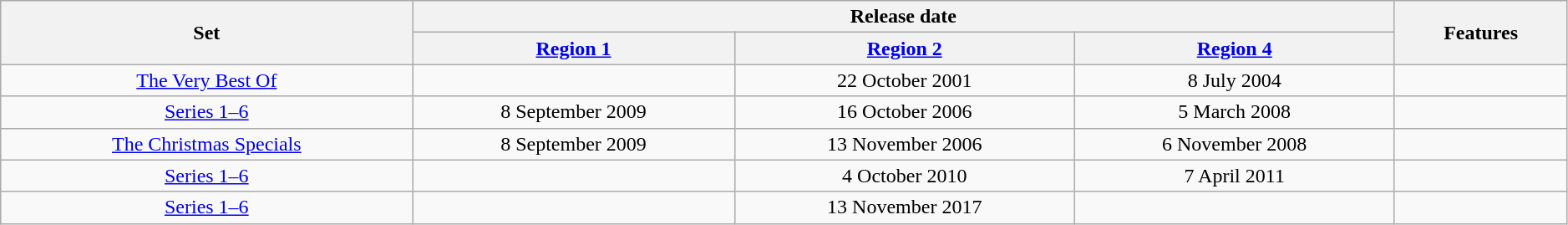<table class="wikitable" style="width:99%; text-align:center;">
<tr>
<th rowspan="2">Set</th>
<th colspan="3">Release date</th>
<th rowspan="2">Features</th>
</tr>
<tr>
<th><a href='#'>Region 1</a></th>
<th><a href='#'>Region 2</a></th>
<th><a href='#'>Region 4</a></th>
</tr>
<tr>
<td><a href='#'>The Very Best Of</a></td>
<td></td>
<td>22 October 2001</td>
<td>8 July 2004</td>
<td></td>
</tr>
<tr>
<td><a href='#'>Series 1–6</a></td>
<td>8 September 2009</td>
<td>16 October 2006</td>
<td>5 March 2008</td>
<td></td>
</tr>
<tr>
<td><a href='#'>The Christmas Specials</a></td>
<td>8 September 2009</td>
<td>13 November 2006</td>
<td>6 November 2008</td>
<td></td>
</tr>
<tr>
<td><a href='#'>Series 1–6</a> </td>
<td></td>
<td>4 October 2010</td>
<td>7 April 2011</td>
<td></td>
</tr>
<tr>
<td><a href='#'>Series 1–6</a> </td>
<td></td>
<td>13 November 2017</td>
<td></td>
<td></td>
</tr>
</table>
